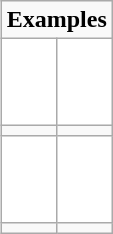<table align="right" class="wikitable">
<tr>
<td colspan="2" style="text-align:center;"><strong>Examples</strong></td>
</tr>
<tr>
<td align="center" style="background:white;height:50px"></td>
<td align="center" style="background:white;height:50px"></td>
</tr>
<tr>
<td></td>
<td></td>
</tr>
<tr>
<td align="center" style="background:white;height:50px"></td>
<td align="center" style="background:white;height:50px"></td>
</tr>
<tr>
<td></td>
<td></td>
</tr>
</table>
